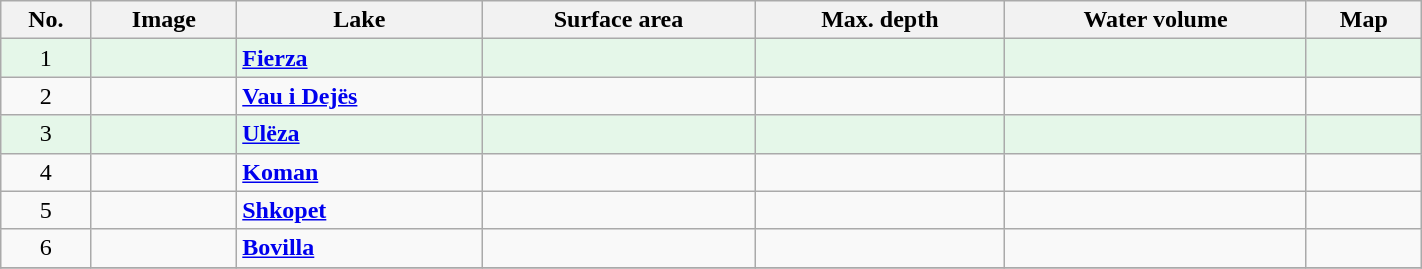<table class="wikitable sortable"; width="75%">
<tr>
<th>No.</th>
<th class="unsortable">Image</th>
<th>Lake</th>
<th>Surface area</th>
<th>Max. depth</th>
<th>Water volume</th>
<th class="unsortable">Map</th>
</tr>
<tr bgcolor="#e5f7e9">
<td align="center">1</td>
<td></td>
<td><strong><a href='#'>Fierza</a></strong></td>
<td></td>
<td></td>
<td></td>
<td></td>
</tr>
<tr>
<td align="center">2</td>
<td></td>
<td><strong><a href='#'>Vau i Dejës</a></strong></td>
<td></td>
<td></td>
<td></td>
<td></td>
</tr>
<tr bgcolor="#e5f7e9">
<td align="center">3</td>
<td></td>
<td><strong><a href='#'>Ulëza</a></strong></td>
<td></td>
<td></td>
<td></td>
<td></td>
</tr>
<tr>
<td align="center">4</td>
<td></td>
<td><strong><a href='#'>Koman</a></strong></td>
<td></td>
<td></td>
<td></td>
<td></td>
</tr>
<tr>
<td align="center">5</td>
<td></td>
<td><strong><a href='#'>Shkopet</a></strong></td>
<td></td>
<td></td>
<td></td>
<td></td>
</tr>
<tr>
<td align="center">6</td>
<td></td>
<td><strong><a href='#'>Bovilla</a></strong></td>
<td></td>
<td></td>
<td></td>
<td></td>
</tr>
<tr>
</tr>
</table>
